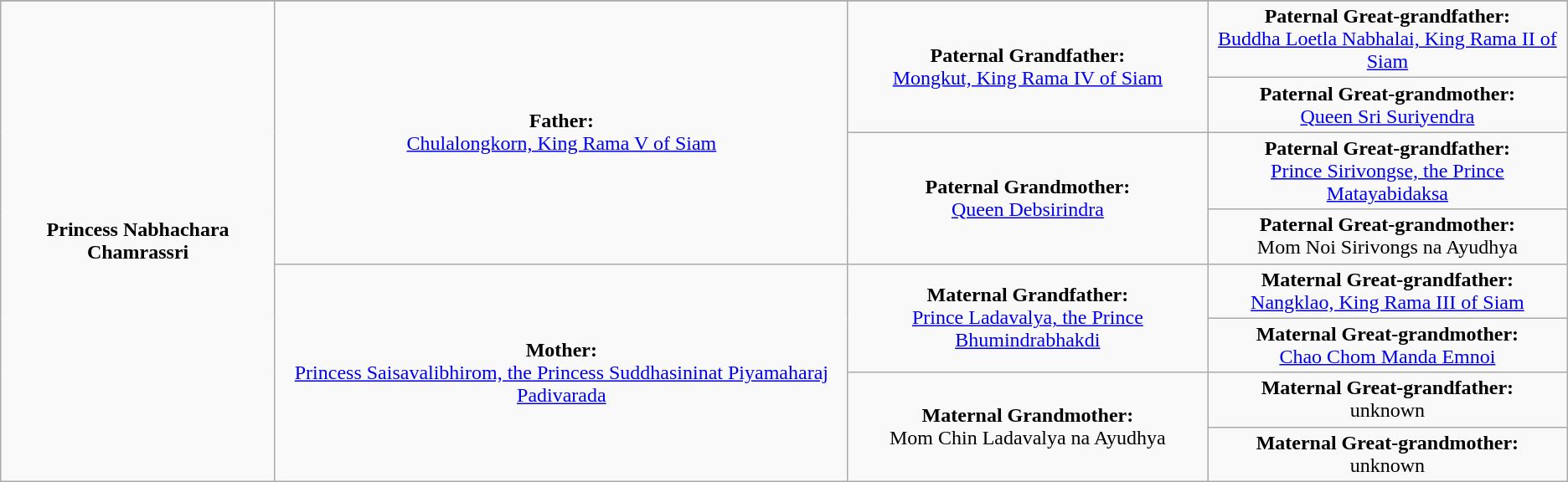<table class="wikitable">
<tr>
</tr>
<tr>
<td rowspan="8" align="center"><strong>Princess Nabhachara Chamrassri</strong></td>
<td rowspan="4" align="center"><strong>Father:</strong><br><a href='#'>Chulalongkorn, King Rama V of Siam</a></td>
<td rowspan="2" align="center"><strong>Paternal Grandfather:</strong><br><a href='#'>Mongkut, King Rama IV of Siam</a></td>
<td align = "center"><strong>Paternal Great-grandfather:</strong><br><a href='#'>Buddha Loetla Nabhalai, King Rama II of Siam</a></td>
</tr>
<tr>
<td align = "center"><strong>Paternal Great-grandmother:</strong><br><a href='#'>Queen Sri Suriyendra</a></td>
</tr>
<tr>
<td rowspan="2" align="center"><strong>Paternal Grandmother:</strong><br><a href='#'>Queen Debsirindra</a></td>
<td align = "center"><strong>Paternal Great-grandfather:</strong><br><a href='#'>Prince Sirivongse, the Prince Matayabidaksa</a></td>
</tr>
<tr>
<td align = "center"><strong>Paternal Great-grandmother:</strong><br>Mom Noi Sirivongs na Ayudhya</td>
</tr>
<tr>
<td rowspan="4" align="center"><strong>Mother:</strong><br><a href='#'>Princess Saisavalibhirom, the Princess Suddhasininat Piyamaharaj Padivarada</a></td>
<td rowspan="2" align="center"><strong>Maternal Grandfather:</strong><br><a href='#'>Prince Ladavalya, the Prince Bhumindrabhakdi</a></td>
<td align = "center"><strong>Maternal Great-grandfather:</strong><br><a href='#'>Nangklao, King Rama III of Siam</a></td>
</tr>
<tr>
<td align = "center"><strong>Maternal Great-grandmother:</strong><br><a href='#'>Chao Chom Manda Emnoi</a></td>
</tr>
<tr>
<td rowspan="2" align="center"><strong>Maternal Grandmother:</strong><br>Mom Chin Ladavalya na Ayudhya</td>
<td align = "center"><strong>Maternal Great-grandfather:</strong><br>unknown</td>
</tr>
<tr>
<td align = "center"><strong>Maternal Great-grandmother:</strong><br>unknown</td>
</tr>
</table>
